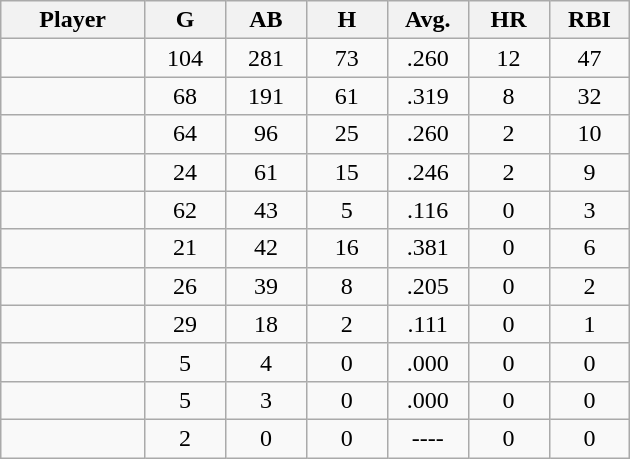<table class="wikitable sortable">
<tr>
<th bgcolor="#DDDDFF" width="16%">Player</th>
<th bgcolor="#DDDDFF" width="9%">G</th>
<th bgcolor="#DDDDFF" width="9%">AB</th>
<th bgcolor="#DDDDFF" width="9%">H</th>
<th bgcolor="#DDDDFF" width="9%">Avg.</th>
<th bgcolor="#DDDDFF" width="9%">HR</th>
<th bgcolor="#DDDDFF" width="9%">RBI</th>
</tr>
<tr align="center">
<td></td>
<td>104</td>
<td>281</td>
<td>73</td>
<td>.260</td>
<td>12</td>
<td>47</td>
</tr>
<tr align="center">
<td></td>
<td>68</td>
<td>191</td>
<td>61</td>
<td>.319</td>
<td>8</td>
<td>32</td>
</tr>
<tr align="center">
<td></td>
<td>64</td>
<td>96</td>
<td>25</td>
<td>.260</td>
<td>2</td>
<td>10</td>
</tr>
<tr align="center">
<td></td>
<td>24</td>
<td>61</td>
<td>15</td>
<td>.246</td>
<td>2</td>
<td>9</td>
</tr>
<tr align="center">
<td></td>
<td>62</td>
<td>43</td>
<td>5</td>
<td>.116</td>
<td>0</td>
<td>3</td>
</tr>
<tr align="center">
<td></td>
<td>21</td>
<td>42</td>
<td>16</td>
<td>.381</td>
<td>0</td>
<td>6</td>
</tr>
<tr align="center">
<td></td>
<td>26</td>
<td>39</td>
<td>8</td>
<td>.205</td>
<td>0</td>
<td>2</td>
</tr>
<tr align="center">
<td></td>
<td>29</td>
<td>18</td>
<td>2</td>
<td>.111</td>
<td>0</td>
<td>1</td>
</tr>
<tr align="center">
<td></td>
<td>5</td>
<td>4</td>
<td>0</td>
<td>.000</td>
<td>0</td>
<td>0</td>
</tr>
<tr align="center">
<td></td>
<td>5</td>
<td>3</td>
<td>0</td>
<td>.000</td>
<td>0</td>
<td>0</td>
</tr>
<tr align="center">
<td></td>
<td>2</td>
<td>0</td>
<td>0</td>
<td>----</td>
<td>0</td>
<td>0</td>
</tr>
</table>
